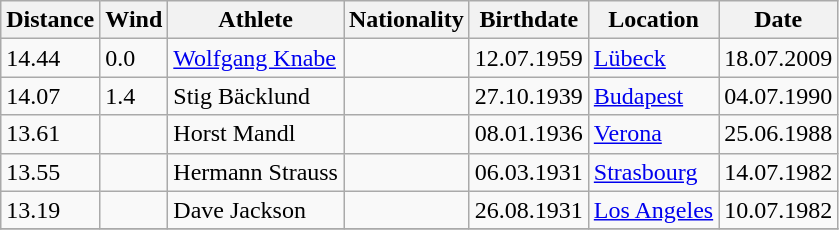<table class="wikitable">
<tr>
<th>Distance</th>
<th>Wind</th>
<th>Athlete</th>
<th>Nationality</th>
<th>Birthdate</th>
<th>Location</th>
<th>Date</th>
</tr>
<tr>
<td>14.44</td>
<td>0.0</td>
<td><a href='#'>Wolfgang Knabe</a></td>
<td></td>
<td>12.07.1959</td>
<td><a href='#'>Lübeck</a></td>
<td>18.07.2009</td>
</tr>
<tr>
<td>14.07</td>
<td>1.4</td>
<td>Stig Bäcklund</td>
<td></td>
<td>27.10.1939</td>
<td><a href='#'>Budapest</a></td>
<td>04.07.1990</td>
</tr>
<tr>
<td>13.61</td>
<td></td>
<td>Horst Mandl</td>
<td></td>
<td>08.01.1936</td>
<td><a href='#'>Verona</a></td>
<td>25.06.1988</td>
</tr>
<tr>
<td>13.55</td>
<td></td>
<td>Hermann Strauss</td>
<td></td>
<td>06.03.1931</td>
<td><a href='#'>Strasbourg</a></td>
<td>14.07.1982</td>
</tr>
<tr>
<td>13.19</td>
<td></td>
<td>Dave Jackson</td>
<td></td>
<td>26.08.1931</td>
<td><a href='#'>Los Angeles</a></td>
<td>10.07.1982</td>
</tr>
<tr>
</tr>
</table>
